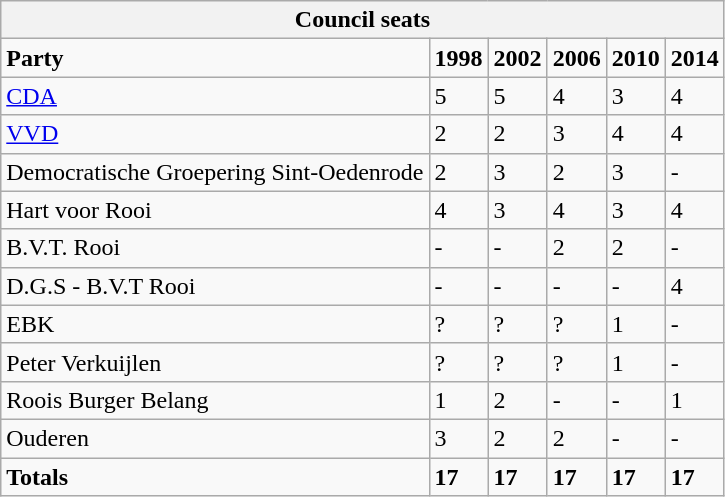<table class="wikitable">
<tr>
<th colspan="16"><strong>Council seats</strong></th>
</tr>
<tr>
<td><strong>Party</strong></td>
<td><strong>1998</strong></td>
<td><strong>2002</strong></td>
<td><strong>2006</strong></td>
<td><strong>2010</strong></td>
<td><strong>2014</strong></td>
</tr>
<tr>
<td><a href='#'>CDA</a></td>
<td>5</td>
<td>5</td>
<td>4</td>
<td>3</td>
<td>4</td>
</tr>
<tr>
<td><a href='#'>VVD</a></td>
<td>2</td>
<td>2</td>
<td>3</td>
<td>4</td>
<td>4</td>
</tr>
<tr>
<td>Democratische Groepering Sint-Oedenrode</td>
<td>2</td>
<td>3</td>
<td>2</td>
<td>3</td>
<td>-</td>
</tr>
<tr>
<td>Hart voor Rooi</td>
<td>4</td>
<td>3</td>
<td>4</td>
<td>3</td>
<td>4</td>
</tr>
<tr>
<td>B.V.T. Rooi</td>
<td>-</td>
<td>-</td>
<td>2</td>
<td>2</td>
<td>-</td>
</tr>
<tr>
<td>D.G.S - B.V.T Rooi</td>
<td>-</td>
<td>-</td>
<td>-</td>
<td>-</td>
<td>4</td>
</tr>
<tr>
<td>EBK</td>
<td>?</td>
<td>?</td>
<td>?</td>
<td>1</td>
<td>-</td>
</tr>
<tr>
<td>Peter Verkuijlen</td>
<td>?</td>
<td>?</td>
<td>?</td>
<td>1</td>
<td>-</td>
</tr>
<tr>
<td>Roois Burger Belang</td>
<td>1</td>
<td>2</td>
<td>-</td>
<td>-</td>
<td>1</td>
</tr>
<tr>
<td>Ouderen</td>
<td>3</td>
<td>2</td>
<td>2</td>
<td>-</td>
<td>-</td>
</tr>
<tr>
<td><strong>Totals</strong></td>
<td><strong>17</strong></td>
<td><strong>17</strong></td>
<td><strong>17</strong></td>
<td><strong>17</strong></td>
<td><strong>17</strong></td>
</tr>
</table>
